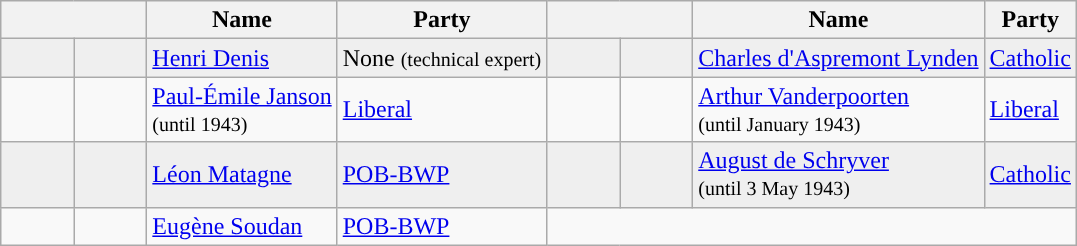<table class="wikitable sortable">
<tr>
<th colspan="2" width=90></th>
<th>Name</th>
<th>Party</th>
<th colspan="2" width=90></th>
<th>Name</th>
<th>Party</th>
</tr>
<tr bgcolor="efefef">
<td></td>
<td></td>
<td><a href='#'>Henri Denis</a></td>
<td>None <small>(technical expert)</small></td>
<td style="background: "></td>
<td></td>
<td><a href='#'>Charles d'Aspremont Lynden</a></td>
<td><a href='#'>Catholic</a></td>
</tr>
<tr>
<td style="background: "></td>
<td></td>
<td><a href='#'>Paul-Émile Janson</a> <br><small>(until 1943)</small></td>
<td><a href='#'>Liberal</a></td>
<td style="background: "></td>
<td></td>
<td><a href='#'>Arthur Vanderpoorten</a> <br><small>(until January 1943)</small></td>
<td><a href='#'>Liberal</a></td>
</tr>
<tr bgcolor="efefef">
<td style="background: "></td>
<td></td>
<td><a href='#'>Léon Matagne</a></td>
<td><a href='#'>POB-BWP</a></td>
<td style="background: "></td>
<td></td>
<td><a href='#'>August de Schryver</a><br><small>(until 3 May 1943)</small></td>
<td><a href='#'>Catholic</a></td>
</tr>
<tr>
<td style="background: "></td>
<td></td>
<td><a href='#'>Eugène Soudan</a></td>
<td><a href='#'>POB-BWP</a></td>
</tr>
</table>
